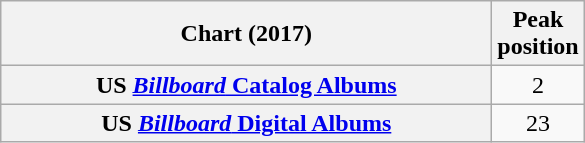<table class="wikitable sortable plainrowheaders" border="1">
<tr>
<th scope="col" style="width:20em;">Chart (2017)</th>
<th scope="col">Peak<br>position</th>
</tr>
<tr>
<th scope="row">US <a href='#'><em>Billboard</em> Catalog Albums</a></th>
<td align="center">2</td>
</tr>
<tr>
<th scope="row">US <a href='#'><em>Billboard</em> Digital Albums</a></th>
<td align="center">23</td>
</tr>
</table>
